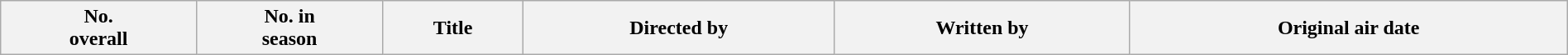<table class="wikitable plainrowheaders" style="width:100%; background:#fff;">
<tr>
<th style="background:#;">No.<br>overall</th>
<th style="background:#;">No. in<br>season</th>
<th style="background:#;">Title</th>
<th style="background:#;">Directed by</th>
<th style="background:#;">Written by</th>
<th style="background:#;">Original air date<br>























</th>
</tr>
</table>
